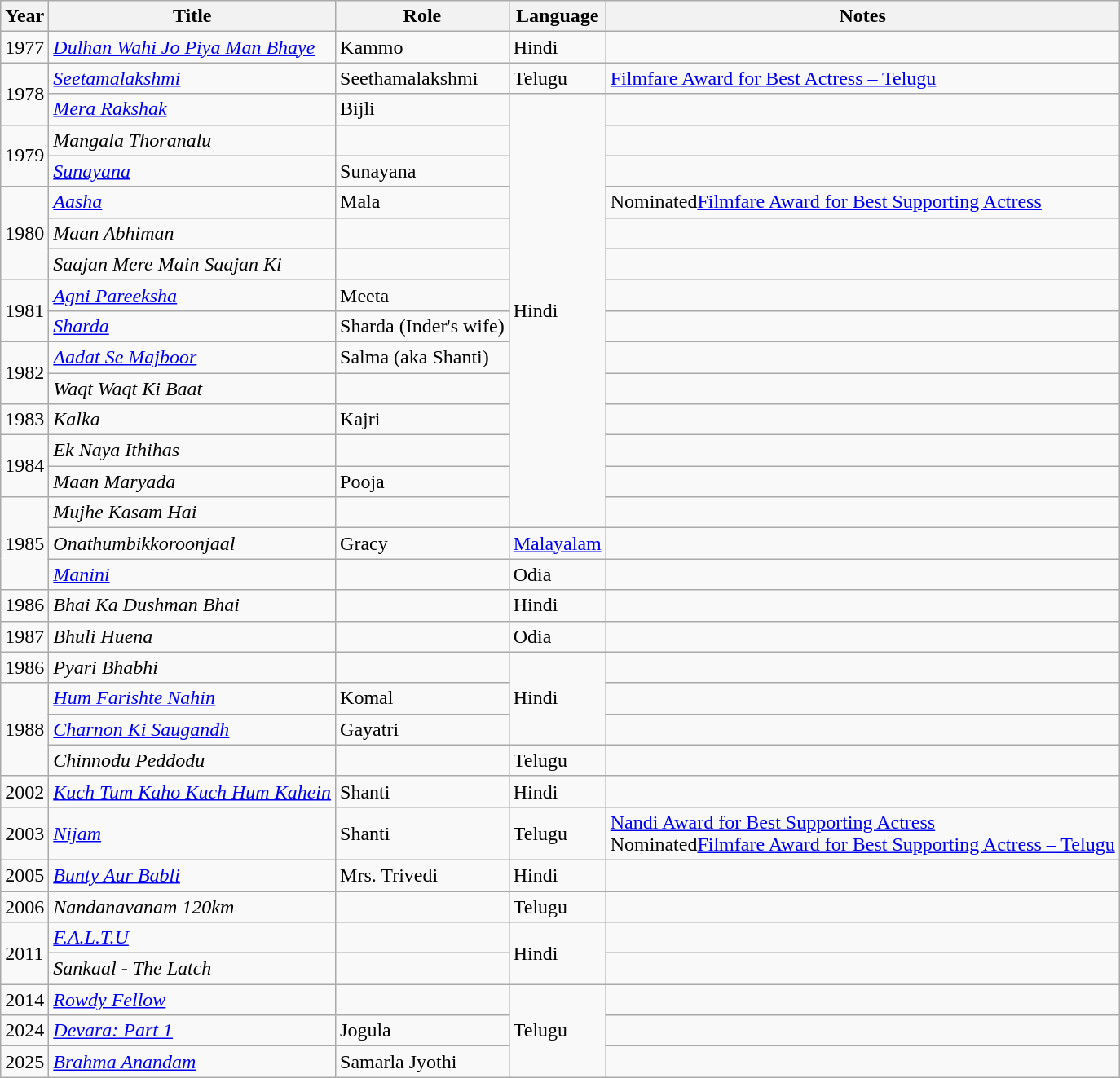<table class="wikitable sortable">
<tr>
<th>Year</th>
<th>Title</th>
<th>Role</th>
<th>Language</th>
<th>Notes</th>
</tr>
<tr>
<td>1977</td>
<td><em><a href='#'>Dulhan Wahi Jo Piya Man Bhaye</a></em></td>
<td>Kammo</td>
<td>Hindi</td>
<td></td>
</tr>
<tr>
<td rowspan="2">1978</td>
<td><em><a href='#'>Seetamalakshmi</a></em></td>
<td>Seethamalakshmi</td>
<td>Telugu</td>
<td><a href='#'>Filmfare Award for Best Actress – Telugu</a></td>
</tr>
<tr>
<td><em><a href='#'>Mera Rakshak</a></em></td>
<td>Bijli</td>
<td rowspan="14">Hindi</td>
<td></td>
</tr>
<tr>
<td rowspan="2">1979</td>
<td><em>Mangala Thoranalu</em></td>
<td></td>
<td></td>
</tr>
<tr>
<td><em><a href='#'>Sunayana</a></em></td>
<td>Sunayana</td>
<td></td>
</tr>
<tr>
<td rowspan="3">1980</td>
<td><em><a href='#'>Aasha</a></em></td>
<td>Mala</td>
<td>Nominated<a href='#'>Filmfare Award for Best Supporting Actress</a></td>
</tr>
<tr>
<td><em>Maan Abhiman</em></td>
<td></td>
<td></td>
</tr>
<tr>
<td><em>Saajan Mere Main Saajan Ki</em></td>
<td></td>
<td></td>
</tr>
<tr>
<td rowspan="2">1981</td>
<td><em><a href='#'>Agni Pareeksha</a></em></td>
<td>Meeta</td>
<td></td>
</tr>
<tr>
<td><em><a href='#'>Sharda</a></em></td>
<td>Sharda (Inder's wife)</td>
<td></td>
</tr>
<tr>
<td rowspan="2">1982</td>
<td><em><a href='#'>Aadat Se Majboor</a></em></td>
<td>Salma (aka Shanti)</td>
<td></td>
</tr>
<tr>
<td><em>Waqt Waqt Ki Baat</em></td>
<td></td>
<td></td>
</tr>
<tr>
<td>1983</td>
<td><em>Kalka</em></td>
<td>Kajri</td>
<td></td>
</tr>
<tr>
<td rowspan="2">1984</td>
<td><em>Ek Naya Ithihas</em></td>
<td></td>
<td></td>
</tr>
<tr>
<td><em>Maan Maryada</em></td>
<td>Pooja</td>
<td></td>
</tr>
<tr>
<td rowspan="3">1985</td>
<td><em>Mujhe Kasam Hai</em></td>
<td></td>
</tr>
<tr>
<td><em>Onathumbikkoroonjaal</em></td>
<td>Gracy</td>
<td><a href='#'>Malayalam</a></td>
<td></td>
</tr>
<tr>
<td><em><a href='#'>Manini</a></em></td>
<td></td>
<td>Odia</td>
<td></td>
</tr>
<tr>
<td>1986</td>
<td><em>Bhai Ka Dushman Bhai</em></td>
<td></td>
<td>Hindi</td>
<td></td>
</tr>
<tr>
<td>1987</td>
<td><em>Bhuli Huena</em></td>
<td></td>
<td>Odia</td>
<td></td>
</tr>
<tr>
<td>1986</td>
<td><em>Pyari Bhabhi</em></td>
<td></td>
<td rowspan="3">Hindi</td>
<td></td>
</tr>
<tr>
<td rowspan="3">1988</td>
<td><em><a href='#'>Hum Farishte Nahin</a></em></td>
<td>Komal</td>
<td></td>
</tr>
<tr>
<td><em><a href='#'>Charnon Ki Saugandh</a></em></td>
<td>Gayatri</td>
<td></td>
</tr>
<tr>
<td><em>Chinnodu Peddodu</em></td>
<td></td>
<td>Telugu</td>
<td></td>
</tr>
<tr>
<td>2002</td>
<td><em><a href='#'>Kuch Tum Kaho Kuch Hum Kahein</a></em></td>
<td>Shanti</td>
<td>Hindi</td>
<td></td>
</tr>
<tr>
<td>2003</td>
<td><em><a href='#'>Nijam</a></em></td>
<td>Shanti</td>
<td>Telugu</td>
<td><a href='#'>Nandi Award for Best Supporting Actress</a><br>Nominated<a href='#'>Filmfare Award for Best Supporting Actress – Telugu</a></td>
</tr>
<tr>
<td>2005</td>
<td><em><a href='#'>Bunty Aur Babli</a></em></td>
<td>Mrs. Trivedi</td>
<td>Hindi</td>
<td></td>
</tr>
<tr>
<td>2006</td>
<td><em>Nandanavanam 120km</em></td>
<td></td>
<td>Telugu</td>
<td></td>
</tr>
<tr>
<td rowspan="2">2011</td>
<td><em><a href='#'>F.A.L.T.U</a></em></td>
<td></td>
<td rowspan="2">Hindi</td>
<td></td>
</tr>
<tr>
<td><em>Sankaal - The Latch</em></td>
<td></td>
<td></td>
</tr>
<tr>
<td>2014</td>
<td><em><a href='#'>Rowdy Fellow</a></em></td>
<td></td>
<td rowspan="3">Telugu</td>
<td></td>
</tr>
<tr>
<td>2024</td>
<td><em><a href='#'>Devara: Part 1</a></em></td>
<td>Jogula</td>
<td></td>
</tr>
<tr>
<td>2025</td>
<td><a href='#'><em>Brahma Anandam</em></a></td>
<td>Samarla Jyothi</td>
<td></td>
</tr>
</table>
